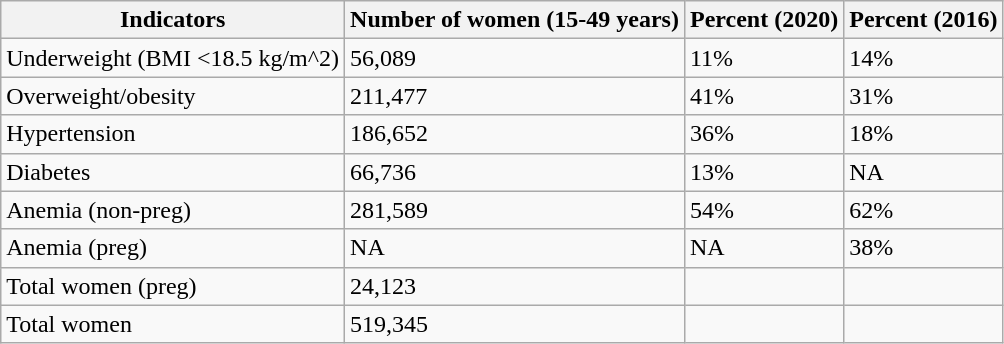<table class="wikitable sortable">
<tr>
<th>Indicators</th>
<th>Number of women (15-49 years)</th>
<th>Percent (2020)</th>
<th>Percent (2016)</th>
</tr>
<tr>
<td>Underweight (BMI <18.5 kg/m^2)</td>
<td>56,089</td>
<td>11%</td>
<td>14%</td>
</tr>
<tr>
<td>Overweight/obesity</td>
<td>211,477</td>
<td>41%</td>
<td>31%</td>
</tr>
<tr>
<td>Hypertension</td>
<td>186,652</td>
<td>36%</td>
<td>18%</td>
</tr>
<tr>
<td>Diabetes</td>
<td>66,736</td>
<td>13%</td>
<td>NA</td>
</tr>
<tr>
<td>Anemia (non-preg)</td>
<td>281,589</td>
<td>54%</td>
<td>62%</td>
</tr>
<tr>
<td>Anemia (preg)</td>
<td>NA</td>
<td>NA</td>
<td>38%</td>
</tr>
<tr>
<td>Total women (preg)</td>
<td>24,123</td>
<td></td>
<td></td>
</tr>
<tr>
<td>Total women</td>
<td>519,345</td>
<td></td>
<td></td>
</tr>
</table>
